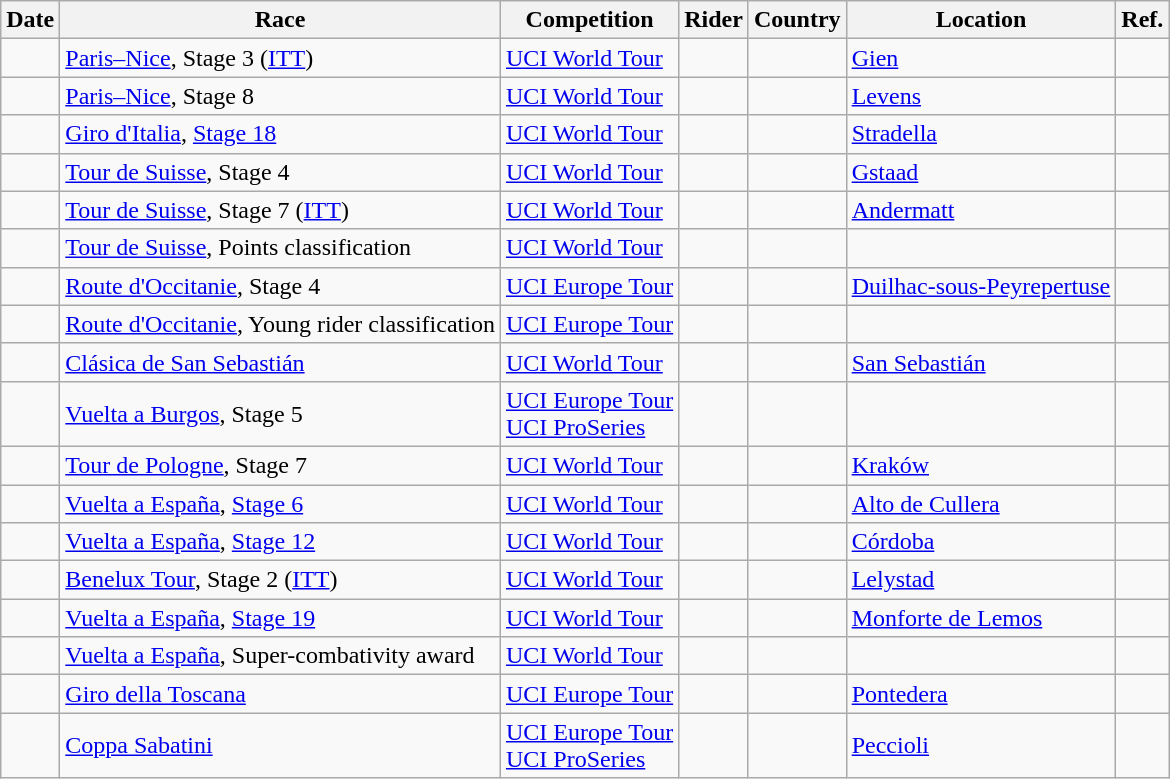<table class="wikitable sortable">
<tr>
<th>Date</th>
<th>Race</th>
<th>Competition</th>
<th>Rider</th>
<th>Country</th>
<th>Location</th>
<th class="unsortable">Ref.</th>
</tr>
<tr>
<td></td>
<td><a href='#'>Paris–Nice</a>, Stage 3 (<a href='#'>ITT</a>)</td>
<td><a href='#'>UCI World Tour</a></td>
<td></td>
<td></td>
<td><a href='#'>Gien</a></td>
<td align="center"></td>
</tr>
<tr>
<td></td>
<td><a href='#'>Paris–Nice</a>, Stage 8</td>
<td><a href='#'>UCI World Tour</a></td>
<td></td>
<td></td>
<td><a href='#'>Levens</a></td>
<td align="center"></td>
</tr>
<tr>
<td></td>
<td><a href='#'>Giro d'Italia</a>, <a href='#'>Stage 18</a></td>
<td><a href='#'>UCI World Tour</a></td>
<td></td>
<td></td>
<td><a href='#'>Stradella</a></td>
<td align="center"></td>
</tr>
<tr>
<td></td>
<td><a href='#'>Tour de Suisse</a>, Stage 4</td>
<td><a href='#'>UCI World Tour</a></td>
<td></td>
<td></td>
<td><a href='#'>Gstaad</a></td>
<td align="center"></td>
</tr>
<tr>
<td></td>
<td><a href='#'>Tour de Suisse</a>, Stage 7 (<a href='#'>ITT</a>)</td>
<td><a href='#'>UCI World Tour</a></td>
<td></td>
<td></td>
<td><a href='#'>Andermatt</a></td>
<td align="center"></td>
</tr>
<tr>
<td></td>
<td><a href='#'>Tour de Suisse</a>, Points classification</td>
<td><a href='#'>UCI World Tour</a></td>
<td></td>
<td></td>
<td></td>
<td align="center"></td>
</tr>
<tr>
<td></td>
<td><a href='#'>Route d'Occitanie</a>, Stage 4</td>
<td><a href='#'>UCI Europe Tour</a></td>
<td></td>
<td></td>
<td><a href='#'>Duilhac-sous-Peyrepertuse</a></td>
<td align="center"></td>
</tr>
<tr>
<td></td>
<td><a href='#'>Route d'Occitanie</a>, Young rider classification</td>
<td><a href='#'>UCI Europe Tour</a></td>
<td></td>
<td></td>
<td></td>
<td align="center"></td>
</tr>
<tr>
<td></td>
<td><a href='#'>Clásica de San Sebastián</a></td>
<td><a href='#'>UCI World Tour</a></td>
<td></td>
<td></td>
<td><a href='#'>San Sebastián</a></td>
<td align="center"></td>
</tr>
<tr>
<td></td>
<td><a href='#'>Vuelta a Burgos</a>, Stage 5</td>
<td><a href='#'>UCI Europe Tour</a> <br> <a href='#'>UCI ProSeries</a></td>
<td></td>
<td></td>
<td></td>
<td align="center"></td>
</tr>
<tr>
<td></td>
<td><a href='#'>Tour de Pologne</a>, Stage 7</td>
<td><a href='#'>UCI World Tour</a></td>
<td></td>
<td></td>
<td><a href='#'>Kraków</a></td>
<td align="center"></td>
</tr>
<tr>
<td></td>
<td><a href='#'>Vuelta a España</a>, <a href='#'>Stage 6</a></td>
<td><a href='#'>UCI World Tour</a></td>
<td></td>
<td></td>
<td><a href='#'>Alto de Cullera</a></td>
<td align="center"></td>
</tr>
<tr>
<td></td>
<td><a href='#'>Vuelta a España</a>, <a href='#'>Stage 12</a></td>
<td><a href='#'>UCI World Tour</a></td>
<td></td>
<td></td>
<td><a href='#'>Córdoba</a></td>
<td align="center"></td>
</tr>
<tr>
<td></td>
<td><a href='#'>Benelux Tour</a>, Stage 2 (<a href='#'>ITT</a>)</td>
<td><a href='#'>UCI World Tour</a></td>
<td></td>
<td></td>
<td><a href='#'>Lelystad</a></td>
<td align="center"></td>
</tr>
<tr>
<td></td>
<td><a href='#'>Vuelta a España</a>, <a href='#'>Stage 19</a></td>
<td><a href='#'>UCI World Tour</a></td>
<td></td>
<td></td>
<td><a href='#'>Monforte de Lemos</a></td>
<td align="center"></td>
</tr>
<tr>
<td></td>
<td><a href='#'>Vuelta a España</a>, Super-combativity award</td>
<td><a href='#'>UCI World Tour</a></td>
<td></td>
<td></td>
<td></td>
<td align="center"></td>
</tr>
<tr>
<td></td>
<td><a href='#'>Giro della Toscana</a></td>
<td><a href='#'>UCI Europe Tour</a></td>
<td></td>
<td></td>
<td><a href='#'>Pontedera</a></td>
<td align="center"></td>
</tr>
<tr>
<td></td>
<td><a href='#'>Coppa Sabatini</a></td>
<td><a href='#'>UCI Europe Tour</a> <br> <a href='#'>UCI ProSeries</a></td>
<td></td>
<td></td>
<td><a href='#'>Peccioli</a></td>
<td align="center"></td>
</tr>
</table>
